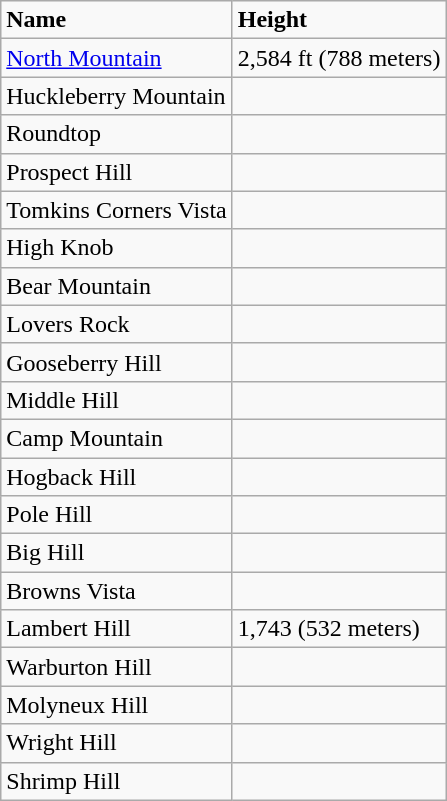<table class="wikitable" style="align center">
<tr>
<td><strong>Name</strong></td>
<td><strong>Height</strong></td>
</tr>
<tr>
<td><a href='#'>North Mountain</a></td>
<td>2,584 ft (788 meters)</td>
</tr>
<tr>
<td>Huckleberry Mountain</td>
<td></td>
</tr>
<tr>
<td>Roundtop</td>
<td></td>
</tr>
<tr>
<td>Prospect Hill</td>
<td></td>
</tr>
<tr>
<td>Tomkins Corners Vista</td>
<td></td>
</tr>
<tr>
<td>High Knob</td>
<td></td>
</tr>
<tr>
<td>Bear Mountain</td>
<td></td>
</tr>
<tr>
<td>Lovers Rock</td>
<td></td>
</tr>
<tr>
<td>Gooseberry Hill</td>
<td></td>
</tr>
<tr>
<td>Middle Hill</td>
<td></td>
</tr>
<tr>
<td>Camp Mountain</td>
<td></td>
</tr>
<tr>
<td>Hogback Hill</td>
<td></td>
</tr>
<tr>
<td>Pole Hill</td>
<td></td>
</tr>
<tr>
<td>Big Hill</td>
<td></td>
</tr>
<tr>
<td>Browns Vista</td>
<td></td>
</tr>
<tr>
<td>Lambert Hill</td>
<td>1,743 (532 meters)</td>
</tr>
<tr>
<td>Warburton Hill</td>
<td></td>
</tr>
<tr>
<td>Molyneux Hill</td>
<td></td>
</tr>
<tr>
<td>Wright Hill</td>
<td></td>
</tr>
<tr>
<td>Shrimp Hill</td>
<td></td>
</tr>
</table>
